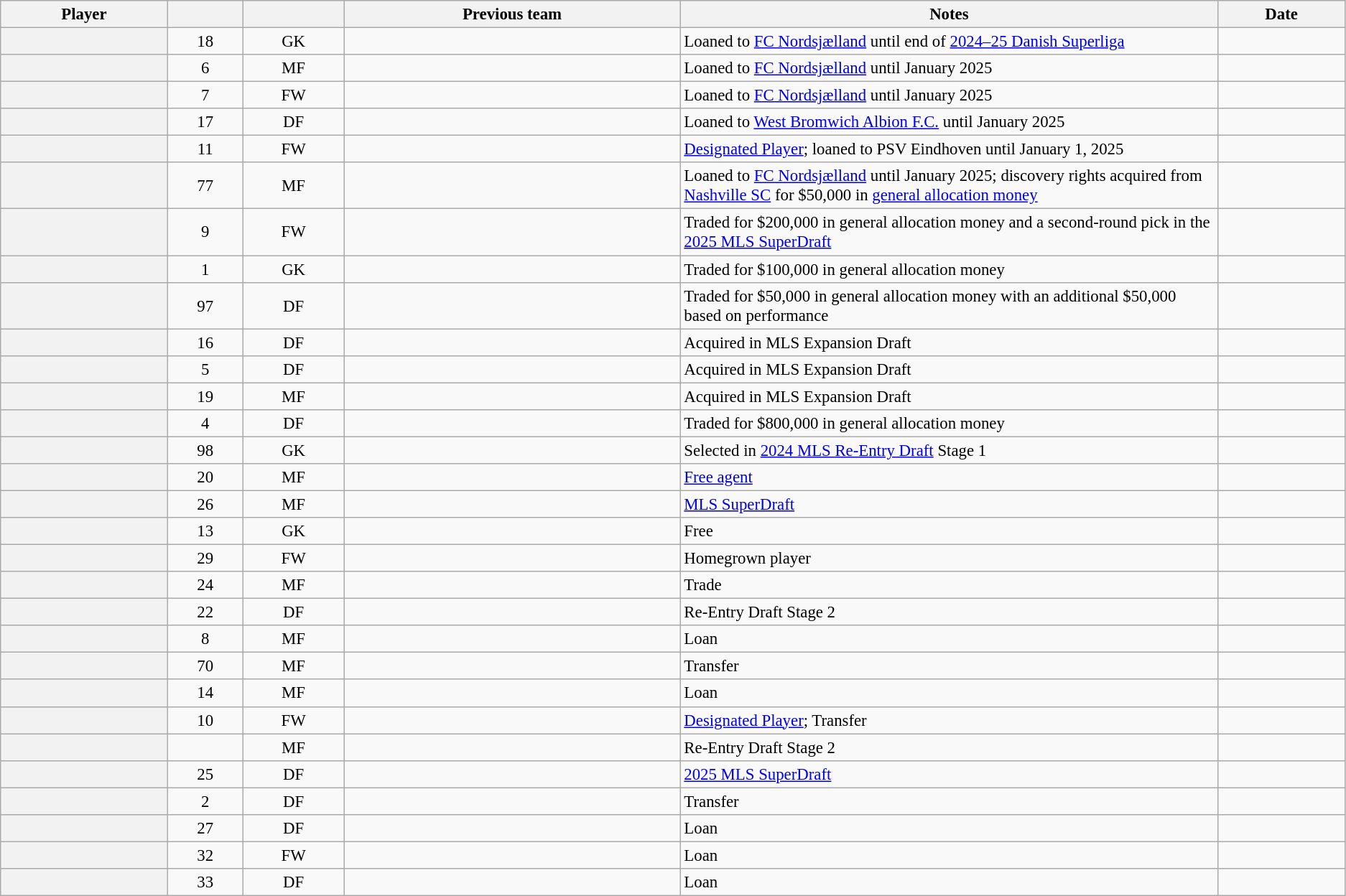<table class="wikitable plainrowheaders sortable" style="font-size:95%; text-align:center">
<tr>
<th scope=col>Player</th>
<th scope=col></th>
<th scope=col></th>
<th scope=col>Previous team</th>
<th scope=col class=unsortable style="width: 40%">Notes</th>
<th scope=col>Date</th>
</tr>
<tr>
<th scope=row></th>
<td>18</td>
<td>GK</td>
<td align=left></td>
<td align=left>Loaned to <a href='#'>FC Nordsjælland</a> until end of <a href='#'>2024–25 Danish Superliga</a></td>
<td align=right></td>
</tr>
<tr>
<th scope=row></th>
<td>6</td>
<td>MF</td>
<td align=left></td>
<td align=left>Loaned to <a href='#'>FC Nordsjælland</a> until January 2025</td>
<td align=right></td>
</tr>
<tr>
<th scope=row></th>
<td>7</td>
<td>FW</td>
<td align=left></td>
<td align=left>Loaned to <a href='#'>FC Nordsjælland</a> until January 2025</td>
<td align=right></td>
</tr>
<tr>
<th scope=row></th>
<td>17</td>
<td>DF</td>
<td align=left></td>
<td align=left>Loaned to <a href='#'>West Bromwich Albion F.C.</a> until January 2025</td>
<td align=right></td>
</tr>
<tr>
<th scope=row></th>
<td>11</td>
<td>FW</td>
<td align=left></td>
<td align=left><a href='#'>Designated Player</a>; loaned to PSV Eindhoven until January 1, 2025</td>
<td align=right></td>
</tr>
<tr>
<th scope=row></th>
<td>77</td>
<td>MF</td>
<td align=left></td>
<td align=left>Loaned to <a href='#'>FC Nordsjælland</a> until January 2025; discovery rights acquired from <a href='#'>Nashville SC</a> for $50,000 in <a href='#'>general allocation money</a></td>
<td align=right></td>
</tr>
<tr>
<th scope=row></th>
<td>9</td>
<td>FW</td>
<td align=left></td>
<td align=left>Traded for $200,000 in general allocation money and a second-round pick in the <a href='#'>2025 MLS SuperDraft</a></td>
<td align=right></td>
</tr>
<tr>
<th scope=row></th>
<td>1</td>
<td>GK</td>
<td align=left></td>
<td align=left>Traded for $100,000 in general allocation money</td>
<td align=right></td>
</tr>
<tr>
<th scope=row></th>
<td>97</td>
<td>DF</td>
<td align=left></td>
<td align=left>Traded for $50,000 in general allocation money with an additional $50,000 based on performance</td>
<td align=right></td>
</tr>
<tr>
<th scope=row></th>
<td>16</td>
<td>DF</td>
<td align=left></td>
<td align=left>Acquired in MLS Expansion Draft</td>
<td align=right></td>
</tr>
<tr>
<th scope=row></th>
<td>5</td>
<td>DF</td>
<td align=left></td>
<td align=left>Acquired in MLS Expansion Draft</td>
<td align=right></td>
</tr>
<tr>
<th scope=row></th>
<td>19</td>
<td>MF</td>
<td align=left></td>
<td align=left>Acquired in MLS Expansion Draft</td>
<td align=right></td>
</tr>
<tr>
<th scope=row></th>
<td>4</td>
<td>DF</td>
<td align=left></td>
<td align=left>Traded for $800,000 in general allocation money</td>
<td align=right></td>
</tr>
<tr>
<th scope=row></th>
<td>98</td>
<td>GK</td>
<td align=left></td>
<td align=left>Selected in <a href='#'>2024 MLS Re-Entry Draft</a> Stage 1</td>
<td align=right></td>
</tr>
<tr>
<th scope=row></th>
<td>20</td>
<td>MF</td>
<td align=left></td>
<td align=left><a href='#'>Free agent</a></td>
<td align=right></td>
</tr>
<tr>
<th scope=row></th>
<td>26</td>
<td>MF</td>
<td align=left></td>
<td align=left><a href='#'>MLS SuperDraft</a></td>
<td align=right></td>
</tr>
<tr>
<th scope=row></th>
<td>13</td>
<td>GK</td>
<td align=left></td>
<td align=left>Free</td>
<td align=right></td>
</tr>
<tr>
<th scope=row></th>
<td>29</td>
<td>FW</td>
<td align=left></td>
<td align=left>Homegrown player</td>
<td align=right></td>
</tr>
<tr>
<th scope=row></th>
<td>24</td>
<td>MF</td>
<td align=left></td>
<td align=left>Trade</td>
<td align=right></td>
</tr>
<tr>
<th scope=row></th>
<td>22</td>
<td>DF</td>
<td align=left></td>
<td align=left>Re-Entry Draft Stage 2</td>
<td align=right></td>
</tr>
<tr>
<th scope=row></th>
<td>8</td>
<td>MF</td>
<td align=left></td>
<td align=left>Loan</td>
<td align=right></td>
</tr>
<tr>
<th scope=row></th>
<td>70</td>
<td>MF</td>
<td align=left></td>
<td align=left>Transfer</td>
<td align=right></td>
</tr>
<tr>
<th scope=row></th>
<td>14</td>
<td>MF</td>
<td align=left></td>
<td align=left>Loan</td>
<td align=right></td>
</tr>
<tr>
<th scope=row></th>
<td>10</td>
<td>FW</td>
<td align=left></td>
<td align=left><a href='#'>Designated Player</a>; Transfer</td>
<td align=right></td>
</tr>
<tr>
<th scope=row></th>
<td></td>
<td>MF</td>
<td align=left></td>
<td align=left>Re-Entry Draft Stage 2</td>
<td align=right></td>
</tr>
<tr>
<th scope=row></th>
<td>25</td>
<td>DF</td>
<td align=left></td>
<td align=left><a href='#'>2025 MLS SuperDraft</a></td>
<td align=right></td>
</tr>
<tr>
<th scope=row></th>
<td>2</td>
<td>DF</td>
<td align=left></td>
<td align=left>Transfer</td>
<td align=right></td>
</tr>
<tr>
<th scope=row></th>
<td>27</td>
<td>DF</td>
<td align=left></td>
<td align=left>Loan</td>
<td align=right></td>
</tr>
<tr>
<th scope=row></th>
<td>32</td>
<td>FW</td>
<td align=left></td>
<td align=left>Loan</td>
<td align=right></td>
</tr>
<tr>
<th scope=row></th>
<td>33</td>
<td>DF</td>
<td align=left></td>
<td align=left>Loan</td>
<td align=right></td>
</tr>
</table>
